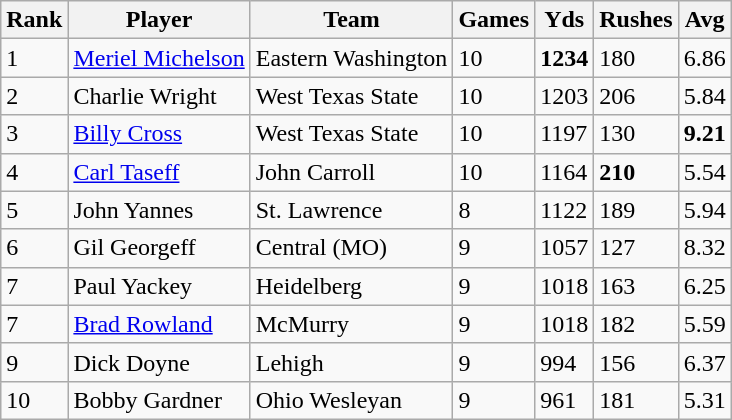<table class="wikitable sortable">
<tr>
<th>Rank</th>
<th>Player</th>
<th>Team</th>
<th>Games</th>
<th>Yds</th>
<th>Rushes</th>
<th>Avg</th>
</tr>
<tr>
<td>1</td>
<td><a href='#'>Meriel Michelson</a></td>
<td>Eastern Washington</td>
<td>10</td>
<td><strong>1234</strong></td>
<td>180</td>
<td>6.86</td>
</tr>
<tr>
<td>2</td>
<td>Charlie Wright</td>
<td>West Texas State</td>
<td>10</td>
<td>1203</td>
<td>206</td>
<td>5.84</td>
</tr>
<tr>
<td>3</td>
<td><a href='#'>Billy Cross</a></td>
<td>West Texas State</td>
<td>10</td>
<td>1197</td>
<td>130</td>
<td><strong>9.21</strong></td>
</tr>
<tr>
<td>4</td>
<td><a href='#'>Carl Taseff</a></td>
<td>John Carroll</td>
<td>10</td>
<td>1164</td>
<td><strong>210</strong></td>
<td>5.54</td>
</tr>
<tr>
<td>5</td>
<td>John Yannes</td>
<td>St. Lawrence</td>
<td>8</td>
<td>1122</td>
<td>189</td>
<td>5.94</td>
</tr>
<tr>
<td>6</td>
<td>Gil Georgeff</td>
<td>Central (MO)</td>
<td>9</td>
<td>1057</td>
<td>127</td>
<td>8.32</td>
</tr>
<tr>
<td>7</td>
<td>Paul Yackey</td>
<td>Heidelberg</td>
<td>9</td>
<td>1018</td>
<td>163</td>
<td>6.25</td>
</tr>
<tr>
<td>7</td>
<td><a href='#'>Brad Rowland</a></td>
<td>McMurry</td>
<td>9</td>
<td>1018</td>
<td>182</td>
<td>5.59</td>
</tr>
<tr>
<td>9</td>
<td>Dick Doyne</td>
<td>Lehigh</td>
<td>9</td>
<td>994</td>
<td>156</td>
<td>6.37</td>
</tr>
<tr>
<td>10</td>
<td>Bobby Gardner</td>
<td>Ohio Wesleyan</td>
<td>9</td>
<td>961</td>
<td>181</td>
<td>5.31</td>
</tr>
</table>
